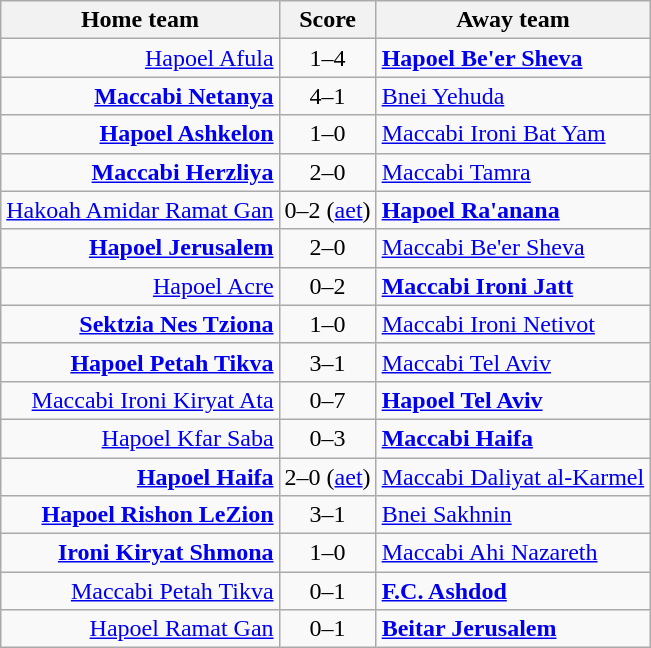<table class="wikitable" style="text-align: center">
<tr>
<th>Home team</th>
<th>Score</th>
<th>Away team</th>
</tr>
<tr>
<td align="right"><a href='#'>Hapoel Afula</a></td>
<td>1–4</td>
<td align="left"><strong><a href='#'>Hapoel Be'er Sheva</a></strong></td>
</tr>
<tr>
<td align="right"><strong><a href='#'>Maccabi Netanya</a></strong></td>
<td>4–1</td>
<td align="left"><a href='#'>Bnei Yehuda</a></td>
</tr>
<tr>
<td align="right"><strong><a href='#'>Hapoel Ashkelon</a></strong></td>
<td>1–0</td>
<td align="left"><a href='#'>Maccabi Ironi Bat Yam</a></td>
</tr>
<tr>
<td align="right"><strong><a href='#'>Maccabi Herzliya</a></strong></td>
<td>2–0</td>
<td align="left"><a href='#'>Maccabi Tamra</a></td>
</tr>
<tr>
<td align="right"><a href='#'>Hakoah Amidar Ramat Gan</a></td>
<td>0–2 (<a href='#'>aet</a>)</td>
<td align="left"><strong><a href='#'>Hapoel Ra'anana</a></strong></td>
</tr>
<tr>
<td align="right"><strong><a href='#'>Hapoel Jerusalem</a></strong></td>
<td>2–0</td>
<td align="left"><a href='#'>Maccabi Be'er Sheva</a></td>
</tr>
<tr>
<td align="right"><a href='#'>Hapoel Acre</a></td>
<td>0–2</td>
<td align="left"><strong><a href='#'>Maccabi Ironi Jatt</a></strong></td>
</tr>
<tr>
<td align="right"><strong><a href='#'>Sektzia Nes Tziona</a></strong></td>
<td>1–0</td>
<td align="left"><a href='#'>Maccabi Ironi Netivot</a></td>
</tr>
<tr>
<td align="right"><strong><a href='#'>Hapoel Petah Tikva</a></strong></td>
<td>3–1</td>
<td align="left"><a href='#'>Maccabi Tel Aviv</a></td>
</tr>
<tr>
<td align="right"><a href='#'>Maccabi Ironi Kiryat Ata</a></td>
<td>0–7</td>
<td align="left"><strong><a href='#'>Hapoel Tel Aviv</a></strong></td>
</tr>
<tr>
<td align="right"><a href='#'>Hapoel Kfar Saba</a></td>
<td>0–3</td>
<td align="left"><strong><a href='#'>Maccabi Haifa</a></strong></td>
</tr>
<tr>
<td align="right"><strong><a href='#'>Hapoel Haifa</a></strong></td>
<td>2–0 (<a href='#'>aet</a>)</td>
<td align="left"><a href='#'>Maccabi Daliyat al-Karmel</a></td>
</tr>
<tr>
<td align="right"><strong><a href='#'>Hapoel Rishon LeZion</a></strong></td>
<td>3–1</td>
<td align="left"><a href='#'>Bnei Sakhnin</a></td>
</tr>
<tr>
<td align="right"><strong><a href='#'>Ironi Kiryat Shmona</a></strong></td>
<td>1–0</td>
<td align="left"><a href='#'>Maccabi Ahi Nazareth</a></td>
</tr>
<tr>
<td align="right"><a href='#'>Maccabi Petah Tikva</a></td>
<td>0–1</td>
<td align="left"><strong><a href='#'>F.C. Ashdod</a></strong></td>
</tr>
<tr>
<td align="right"><a href='#'>Hapoel Ramat Gan</a></td>
<td>0–1</td>
<td align="left"><strong><a href='#'>Beitar Jerusalem</a></strong></td>
</tr>
</table>
